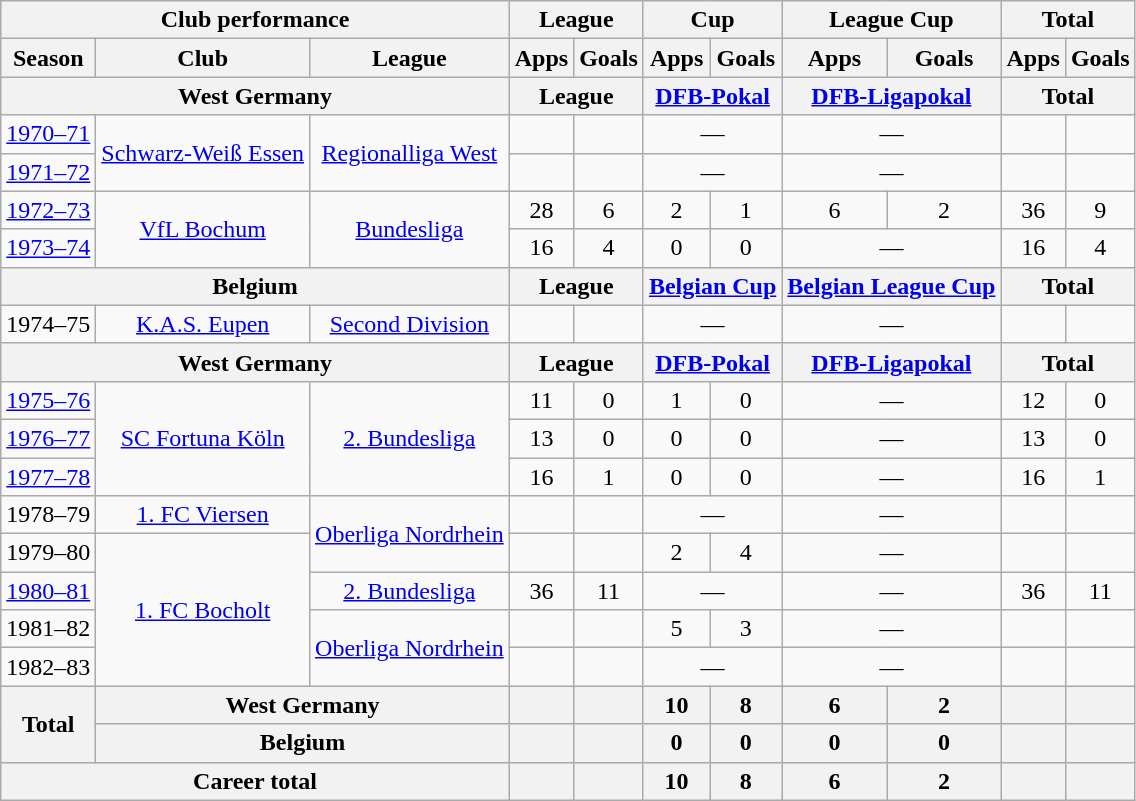<table class="wikitable" style="text-align:center">
<tr>
<th colspan=3>Club performance</th>
<th colspan=2>League</th>
<th colspan=2>Cup</th>
<th colspan=2>League Cup</th>
<th colspan=2>Total</th>
</tr>
<tr>
<th>Season</th>
<th>Club</th>
<th>League</th>
<th>Apps</th>
<th>Goals</th>
<th>Apps</th>
<th>Goals</th>
<th>Apps</th>
<th>Goals</th>
<th>Apps</th>
<th>Goals</th>
</tr>
<tr>
<th colspan=3>West Germany</th>
<th colspan=2>League</th>
<th colspan=2><a href='#'>DFB-Pokal</a></th>
<th colspan=2><a href='#'>DFB-Ligapokal</a></th>
<th colspan=2>Total</th>
</tr>
<tr>
<td><a href='#'>1970–71</a></td>
<td rowspan="2"><a href='#'>Schwarz-Weiß Essen</a></td>
<td rowspan="2"><a href='#'>Regionalliga West</a></td>
<td></td>
<td></td>
<td colspan="2">—</td>
<td colspan="2">—</td>
<td></td>
<td></td>
</tr>
<tr>
<td><a href='#'>1971–72</a></td>
<td></td>
<td></td>
<td colspan="2">—</td>
<td colspan="2">—</td>
<td></td>
<td></td>
</tr>
<tr>
<td><a href='#'>1972–73</a></td>
<td rowspan="2"><a href='#'>VfL Bochum</a></td>
<td rowspan="2"><a href='#'>Bundesliga</a></td>
<td>28</td>
<td>6</td>
<td>2</td>
<td>1</td>
<td>6</td>
<td>2</td>
<td>36</td>
<td>9</td>
</tr>
<tr>
<td><a href='#'>1973–74</a></td>
<td>16</td>
<td>4</td>
<td>0</td>
<td>0</td>
<td colspan="2">—</td>
<td>16</td>
<td>4</td>
</tr>
<tr>
<th colspan=3>Belgium</th>
<th colspan=2>League</th>
<th colspan=2><a href='#'>Belgian Cup</a></th>
<th colspan=2><a href='#'>Belgian League Cup</a></th>
<th colspan=2>Total</th>
</tr>
<tr>
<td>1974–75</td>
<td><a href='#'>K.A.S. Eupen</a></td>
<td><a href='#'>Second Division</a></td>
<td></td>
<td></td>
<td colspan="2">—</td>
<td colspan="2">—</td>
<td></td>
<td></td>
</tr>
<tr>
<th colspan=3>West Germany</th>
<th colspan=2>League</th>
<th colspan=2><a href='#'>DFB-Pokal</a></th>
<th colspan=2><a href='#'>DFB-Ligapokal</a></th>
<th colspan=2>Total</th>
</tr>
<tr>
<td><a href='#'>1975–76</a></td>
<td rowspan="3"><a href='#'>SC Fortuna Köln</a></td>
<td rowspan="3"><a href='#'>2. Bundesliga</a></td>
<td>11</td>
<td>0</td>
<td>1</td>
<td>0</td>
<td colspan="2">—</td>
<td>12</td>
<td>0</td>
</tr>
<tr>
<td><a href='#'>1976–77</a></td>
<td>13</td>
<td>0</td>
<td>0</td>
<td>0</td>
<td colspan="2">—</td>
<td>13</td>
<td>0</td>
</tr>
<tr>
<td><a href='#'>1977–78</a></td>
<td>16</td>
<td>1</td>
<td>0</td>
<td>0</td>
<td colspan="2">—</td>
<td>16</td>
<td>1</td>
</tr>
<tr>
<td>1978–79</td>
<td><a href='#'>1. FC Viersen</a></td>
<td rowspan="2"><a href='#'>Oberliga Nordrhein</a></td>
<td></td>
<td></td>
<td colspan="2">—</td>
<td colspan="2">—</td>
<td></td>
<td></td>
</tr>
<tr>
<td>1979–80</td>
<td rowspan="4"><a href='#'>1. FC Bocholt</a></td>
<td></td>
<td></td>
<td>2</td>
<td>4</td>
<td colspan="2">—</td>
<td></td>
<td></td>
</tr>
<tr>
<td><a href='#'>1980–81</a></td>
<td><a href='#'>2. Bundesliga</a></td>
<td>36</td>
<td>11</td>
<td colspan="2">—</td>
<td colspan="2">—</td>
<td>36</td>
<td>11</td>
</tr>
<tr>
<td>1981–82</td>
<td rowspan="2"><a href='#'>Oberliga Nordrhein</a></td>
<td></td>
<td></td>
<td>5</td>
<td>3</td>
<td colspan="2">—</td>
<td></td>
<td></td>
</tr>
<tr>
<td>1982–83</td>
<td></td>
<td></td>
<td colspan="2">—</td>
<td colspan="2">—</td>
<td></td>
<td></td>
</tr>
<tr>
<th rowspan=2>Total</th>
<th colspan=2>West Germany</th>
<th></th>
<th></th>
<th>10</th>
<th>8</th>
<th>6</th>
<th>2</th>
<th></th>
<th></th>
</tr>
<tr>
<th colspan=2>Belgium</th>
<th></th>
<th></th>
<th>0</th>
<th>0</th>
<th>0</th>
<th>0</th>
<th></th>
<th></th>
</tr>
<tr>
<th colspan=3>Career total</th>
<th></th>
<th></th>
<th>10</th>
<th>8</th>
<th>6</th>
<th>2</th>
<th></th>
<th></th>
</tr>
</table>
